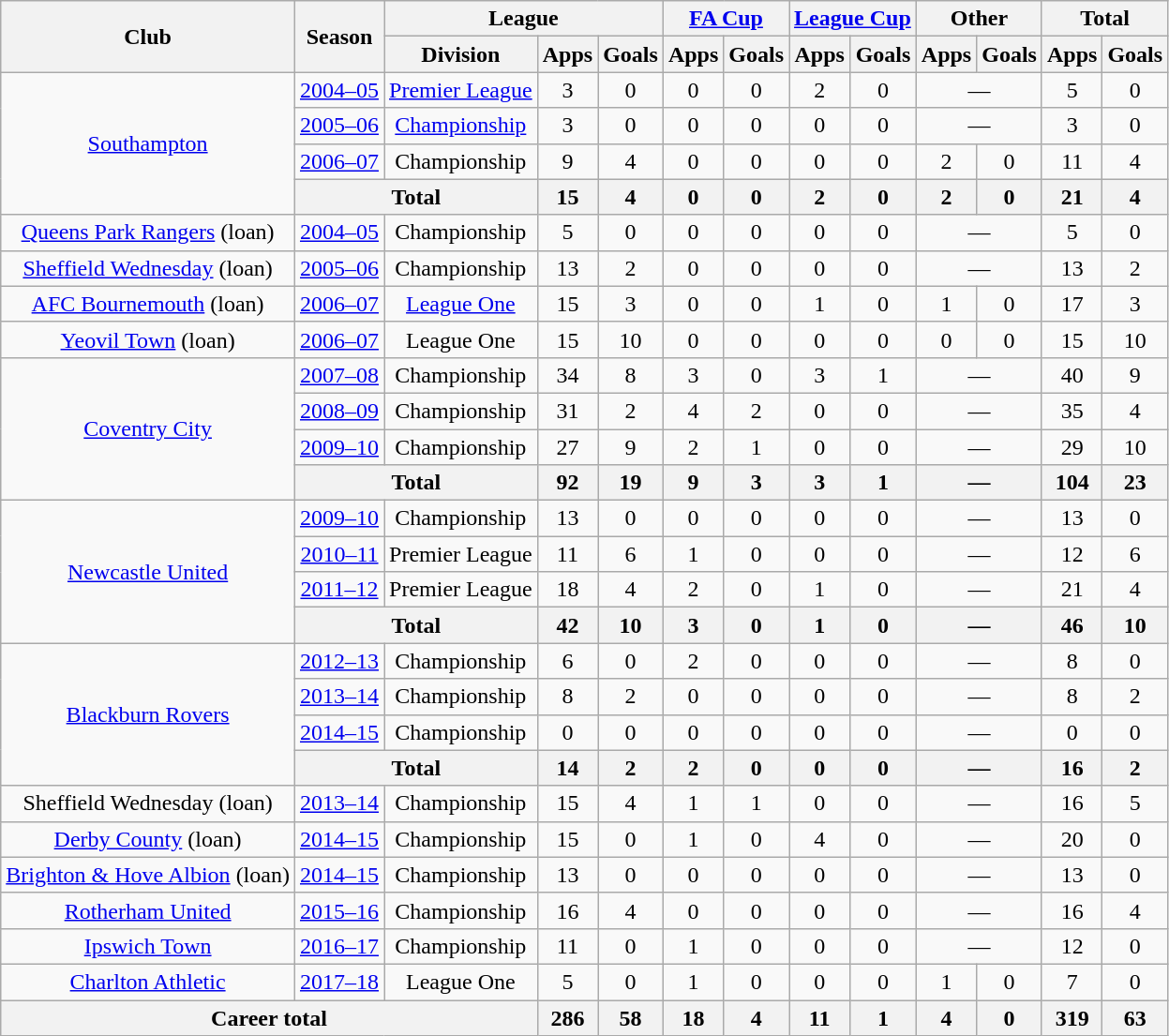<table class="wikitable" style="text-align:center">
<tr>
<th rowspan="2">Club</th>
<th rowspan="2">Season</th>
<th colspan="3">League</th>
<th colspan="2"><a href='#'>FA Cup</a></th>
<th colspan="2"><a href='#'>League Cup</a></th>
<th colspan="2">Other</th>
<th colspan="2">Total</th>
</tr>
<tr>
<th>Division</th>
<th>Apps</th>
<th>Goals</th>
<th>Apps</th>
<th>Goals</th>
<th>Apps</th>
<th>Goals</th>
<th>Apps</th>
<th>Goals</th>
<th>Apps</th>
<th>Goals</th>
</tr>
<tr>
<td rowspan="4"><a href='#'>Southampton</a></td>
<td><a href='#'>2004–05</a></td>
<td><a href='#'>Premier League</a></td>
<td>3</td>
<td>0</td>
<td>0</td>
<td>0</td>
<td>2</td>
<td>0</td>
<td colspan="2">—</td>
<td>5</td>
<td>0</td>
</tr>
<tr>
<td><a href='#'>2005–06</a></td>
<td><a href='#'>Championship</a></td>
<td>3</td>
<td>0</td>
<td>0</td>
<td>0</td>
<td>0</td>
<td>0</td>
<td colspan="2">—</td>
<td>3</td>
<td>0</td>
</tr>
<tr>
<td><a href='#'>2006–07</a></td>
<td>Championship</td>
<td>9</td>
<td>4</td>
<td>0</td>
<td>0</td>
<td>0</td>
<td>0</td>
<td>2</td>
<td>0</td>
<td>11</td>
<td>4</td>
</tr>
<tr>
<th colspan="2">Total</th>
<th>15</th>
<th>4</th>
<th>0</th>
<th>0</th>
<th>2</th>
<th>0</th>
<th>2</th>
<th>0</th>
<th>21</th>
<th>4</th>
</tr>
<tr>
<td><a href='#'>Queens Park Rangers</a> (loan)</td>
<td><a href='#'>2004–05</a></td>
<td>Championship</td>
<td>5</td>
<td>0</td>
<td>0</td>
<td>0</td>
<td>0</td>
<td>0</td>
<td colspan="2">—</td>
<td>5</td>
<td>0</td>
</tr>
<tr>
<td><a href='#'>Sheffield Wednesday</a> (loan)</td>
<td><a href='#'>2005–06</a></td>
<td>Championship</td>
<td>13</td>
<td>2</td>
<td>0</td>
<td>0</td>
<td>0</td>
<td>0</td>
<td colspan="2">—</td>
<td>13</td>
<td>2</td>
</tr>
<tr>
<td><a href='#'>AFC Bournemouth</a> (loan)</td>
<td><a href='#'>2006–07</a></td>
<td><a href='#'>League One</a></td>
<td>15</td>
<td>3</td>
<td>0</td>
<td>0</td>
<td>1</td>
<td>0</td>
<td>1</td>
<td>0</td>
<td>17</td>
<td>3</td>
</tr>
<tr>
<td><a href='#'>Yeovil Town</a> (loan)</td>
<td><a href='#'>2006–07</a></td>
<td>League One</td>
<td>15</td>
<td>10</td>
<td>0</td>
<td>0</td>
<td>0</td>
<td>0</td>
<td>0</td>
<td>0</td>
<td>15</td>
<td>10</td>
</tr>
<tr>
<td rowspan="4"><a href='#'>Coventry City</a></td>
<td><a href='#'>2007–08</a></td>
<td>Championship</td>
<td>34</td>
<td>8</td>
<td>3</td>
<td>0</td>
<td>3</td>
<td>1</td>
<td colspan="2">—</td>
<td>40</td>
<td>9</td>
</tr>
<tr>
<td><a href='#'>2008–09</a></td>
<td>Championship</td>
<td>31</td>
<td>2</td>
<td>4</td>
<td>2</td>
<td>0</td>
<td>0</td>
<td colspan="2">—</td>
<td>35</td>
<td>4</td>
</tr>
<tr>
<td><a href='#'>2009–10</a></td>
<td>Championship</td>
<td>27</td>
<td>9</td>
<td>2</td>
<td>1</td>
<td>0</td>
<td>0</td>
<td colspan="2">—</td>
<td>29</td>
<td>10</td>
</tr>
<tr>
<th colspan="2">Total</th>
<th>92</th>
<th>19</th>
<th>9</th>
<th>3</th>
<th>3</th>
<th>1</th>
<th colspan="2">—</th>
<th>104</th>
<th>23</th>
</tr>
<tr>
<td rowspan="4"><a href='#'>Newcastle United</a></td>
<td><a href='#'>2009–10</a></td>
<td>Championship</td>
<td>13</td>
<td>0</td>
<td>0</td>
<td>0</td>
<td>0</td>
<td>0</td>
<td colspan="2">—</td>
<td>13</td>
<td>0</td>
</tr>
<tr>
<td><a href='#'>2010–11</a></td>
<td>Premier League</td>
<td>11</td>
<td>6</td>
<td>1</td>
<td>0</td>
<td>0</td>
<td>0</td>
<td colspan="2">—</td>
<td>12</td>
<td>6</td>
</tr>
<tr>
<td><a href='#'>2011–12</a></td>
<td>Premier League</td>
<td>18</td>
<td>4</td>
<td>2</td>
<td>0</td>
<td>1</td>
<td>0</td>
<td colspan="2">—</td>
<td>21</td>
<td>4</td>
</tr>
<tr>
<th colspan="2">Total</th>
<th>42</th>
<th>10</th>
<th>3</th>
<th>0</th>
<th>1</th>
<th>0</th>
<th colspan="2">—</th>
<th>46</th>
<th>10</th>
</tr>
<tr>
<td rowspan="4"><a href='#'>Blackburn Rovers</a></td>
<td><a href='#'>2012–13</a></td>
<td>Championship</td>
<td>6</td>
<td>0</td>
<td>2</td>
<td>0</td>
<td>0</td>
<td>0</td>
<td colspan="2">—</td>
<td>8</td>
<td>0</td>
</tr>
<tr>
<td><a href='#'>2013–14</a></td>
<td>Championship</td>
<td>8</td>
<td>2</td>
<td>0</td>
<td>0</td>
<td>0</td>
<td>0</td>
<td colspan="2">—</td>
<td>8</td>
<td>2</td>
</tr>
<tr>
<td><a href='#'>2014–15</a></td>
<td>Championship</td>
<td>0</td>
<td>0</td>
<td>0</td>
<td>0</td>
<td>0</td>
<td>0</td>
<td colspan="2">—</td>
<td>0</td>
<td>0</td>
</tr>
<tr>
<th colspan="2">Total</th>
<th>14</th>
<th>2</th>
<th>2</th>
<th>0</th>
<th>0</th>
<th>0</th>
<th colspan="2">—</th>
<th>16</th>
<th>2</th>
</tr>
<tr>
<td>Sheffield Wednesday (loan)</td>
<td><a href='#'>2013–14</a></td>
<td>Championship</td>
<td>15</td>
<td>4</td>
<td>1</td>
<td>1</td>
<td>0</td>
<td>0</td>
<td colspan="2">—</td>
<td>16</td>
<td>5</td>
</tr>
<tr>
<td><a href='#'>Derby County</a> (loan)</td>
<td><a href='#'>2014–15</a></td>
<td>Championship</td>
<td>15</td>
<td>0</td>
<td>1</td>
<td>0</td>
<td>4</td>
<td>0</td>
<td colspan="2">—</td>
<td>20</td>
<td>0</td>
</tr>
<tr>
<td><a href='#'>Brighton & Hove Albion</a> (loan)</td>
<td><a href='#'>2014–15</a></td>
<td>Championship</td>
<td>13</td>
<td>0</td>
<td>0</td>
<td>0</td>
<td>0</td>
<td>0</td>
<td colspan="2">—</td>
<td>13</td>
<td>0</td>
</tr>
<tr>
<td><a href='#'>Rotherham United</a></td>
<td><a href='#'>2015–16</a></td>
<td>Championship</td>
<td>16</td>
<td>4</td>
<td>0</td>
<td>0</td>
<td>0</td>
<td>0</td>
<td colspan="2">—</td>
<td>16</td>
<td>4</td>
</tr>
<tr>
<td><a href='#'>Ipswich Town</a></td>
<td><a href='#'>2016–17</a></td>
<td>Championship</td>
<td>11</td>
<td>0</td>
<td>1</td>
<td>0</td>
<td>0</td>
<td>0</td>
<td colspan="2">—</td>
<td>12</td>
<td>0</td>
</tr>
<tr>
<td><a href='#'>Charlton Athletic</a></td>
<td><a href='#'>2017–18</a></td>
<td>League One</td>
<td>5</td>
<td>0</td>
<td>1</td>
<td>0</td>
<td>0</td>
<td>0</td>
<td>1</td>
<td>0</td>
<td>7</td>
<td>0</td>
</tr>
<tr>
<th colspan="3">Career total</th>
<th>286</th>
<th>58</th>
<th>18</th>
<th>4</th>
<th>11</th>
<th>1</th>
<th>4</th>
<th>0</th>
<th>319</th>
<th>63</th>
</tr>
</table>
